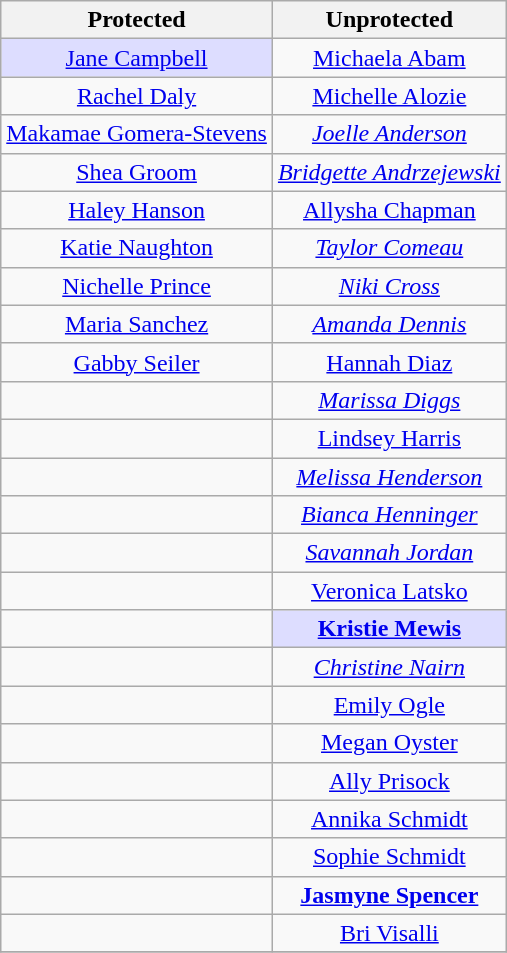<table class="wikitable" style="text-align:center;">
<tr>
<th>Protected</th>
<th>Unprotected</th>
</tr>
<tr>
<td style="background:#ddf;"><a href='#'>Jane Campbell</a></td>
<td><a href='#'>Michaela Abam</a></td>
</tr>
<tr>
<td><a href='#'>Rachel Daly</a></td>
<td><a href='#'>Michelle Alozie</a></td>
</tr>
<tr>
<td><a href='#'>Makamae Gomera-Stevens</a></td>
<td><em><a href='#'>Joelle Anderson</a></em></td>
</tr>
<tr>
<td><a href='#'>Shea Groom</a></td>
<td><em><a href='#'>Bridgette Andrzejewski</a></em></td>
</tr>
<tr>
<td><a href='#'>Haley Hanson</a></td>
<td><a href='#'>Allysha Chapman</a></td>
</tr>
<tr>
<td><a href='#'>Katie Naughton</a></td>
<td><em><a href='#'>Taylor Comeau</a></em></td>
</tr>
<tr>
<td><a href='#'>Nichelle Prince</a></td>
<td><em><a href='#'>Niki Cross</a></em></td>
</tr>
<tr>
<td><a href='#'>Maria Sanchez</a></td>
<td><em><a href='#'>Amanda Dennis</a></em></td>
</tr>
<tr>
<td><a href='#'>Gabby Seiler</a></td>
<td><a href='#'>Hannah Diaz</a></td>
</tr>
<tr>
<td></td>
<td><em><a href='#'>Marissa Diggs</a></em></td>
</tr>
<tr>
<td></td>
<td><a href='#'>Lindsey Harris</a></td>
</tr>
<tr>
<td></td>
<td><em><a href='#'>Melissa Henderson</a></em></td>
</tr>
<tr>
<td></td>
<td><em><a href='#'>Bianca Henninger</a></em></td>
</tr>
<tr>
<td></td>
<td><em><a href='#'>Savannah Jordan</a></em></td>
</tr>
<tr>
<td></td>
<td><a href='#'>Veronica Latsko</a></td>
</tr>
<tr>
<td></td>
<td style="background:#ddf;"><strong><a href='#'>Kristie Mewis</a></strong></td>
</tr>
<tr>
<td></td>
<td><em><a href='#'>Christine Nairn</a></em></td>
</tr>
<tr>
<td></td>
<td><a href='#'>Emily Ogle</a></td>
</tr>
<tr>
<td></td>
<td><a href='#'>Megan Oyster</a></td>
</tr>
<tr>
<td></td>
<td><a href='#'>Ally Prisock</a></td>
</tr>
<tr>
<td></td>
<td><a href='#'>Annika Schmidt</a></td>
</tr>
<tr>
<td></td>
<td><a href='#'>Sophie Schmidt</a></td>
</tr>
<tr>
<td></td>
<td><strong><a href='#'>Jasmyne Spencer</a></strong></td>
</tr>
<tr>
<td></td>
<td><a href='#'>Bri Visalli</a></td>
</tr>
<tr>
</tr>
</table>
